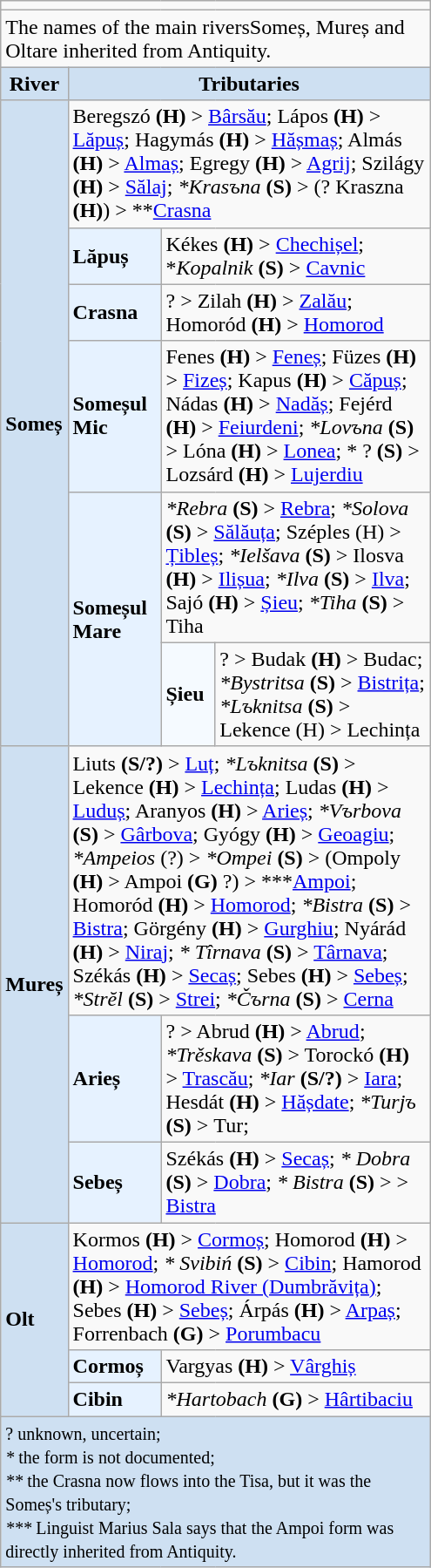<table class="wikitable sortable mw-collapsible mw-collapsed" style="float:right; width:330px; height:30px">
<tr>
<td colspan="4"><strong></strong></td>
</tr>
<tr>
<td colspan="4">The names of the main riversSomeș, Mureș and Oltare inherited from Antiquity.</td>
</tr>
<tr>
<th width="40" style="background: #CEE0F2;">River</th>
<th colspan="3" style="background: #CEE0F2;">Tributaries</th>
</tr>
<tr>
<td style="background: #CEE0F2;" rowspan="6"><strong>Someș</strong></td>
<td colspan="3">Beregszó <span><strong>(H)</strong></span> > <a href='#'>Bârsău</a>; Lápos <span><strong>(H)</strong></span> > <a href='#'>Lăpuș</a>; Hagymás <span><strong>(H)</strong></span> > <a href='#'>Hășmaș</a>;  Almás <span><strong>(H)</strong></span> > <a href='#'>Almaș</a>; Egregy <span><strong>(H)</strong></span> > <a href='#'>Agrij</a>; Szilágy <span><strong>(H)</strong></span> > <a href='#'>Sălaj</a>; <em>*Krasъna</em> <span><strong>(S)</strong></span>  > (? Kraszna <span><strong>(H)</strong></span>) > **<a href='#'>Crasna</a></td>
</tr>
<tr>
<td style="background: #E6F2FF;"><strong>Lăpuș</strong></td>
<td colspan="2">Kékes <span><strong>(H)</strong></span> > <a href='#'>Chechișel</a>; *<em>Kopalnik</em> <span><strong>(S)</strong></span> > <a href='#'>Cavnic</a></td>
</tr>
<tr>
<td style="background: #E6F2FF;"><strong>Crasna</strong></td>
<td colspan="2">? > Zilah <span><strong>(H)</strong></span> > <a href='#'>Zalău</a>; Homoród <span><strong>(H)</strong></span> > <a href='#'>Homorod</a></td>
</tr>
<tr>
<td style="background: #E6F2FF;"><strong>Someșul Mic</strong></td>
<td colspan="2">Fenes <span><strong>(H)</strong></span> > <a href='#'>Feneș</a>; Füzes <span><strong>(H)</strong></span> > <a href='#'>Fizeș</a>; Kapus <span><strong>(H)</strong></span> > <a href='#'>Căpuș</a>; Nádas <span><strong>(H)</strong></span> > <a href='#'>Nadăș</a>; Fejérd <span><strong>(H)</strong></span> > <a href='#'>Feiurdeni</a>; <em>*Lovъna</em> <span><strong>(S)</strong></span> > Lóna <span><strong>(H)</strong></span> > <a href='#'>Lonea</a>; * ? <span><strong>(S)</strong></span> > Lozsárd <span><strong>(H)</strong></span> > <a href='#'>Lujerdiu</a></td>
</tr>
<tr>
<td style="background: #E6F2FF;" rowspan="2"><strong>Someșul Mare</strong></td>
<td colspan="2"><em>*Rebra</em> <span><strong>(S)</strong></span> > <a href='#'>Rebra</a>; <em>*Solova</em> <span><strong>(S)</strong></span> > <a href='#'>Sălăuța</a>; Széples (H) > <a href='#'>Țibleș</a>; <em>*Ielšava</em> <span><strong>(S)</strong></span> > Ilosva <span><strong>(H)</strong></span> > <a href='#'>Ilișua</a>; <em>*Ilva</em> <span><strong>(S)</strong></span> > <a href='#'>Ilva</a>; Sajó <span><strong>(H)</strong></span> > <a href='#'>Șieu</a>; <em>*Tiha</em> <span><strong>(S)</strong></span> > Tiha</td>
</tr>
<tr>
<td style="background: #F5FAFF"><strong>Șieu</strong></td>
<td>? > Budak <span><strong>(H)</strong></span> > Budac; <em>*Bystritsa</em> <span><strong>(S)</strong></span> > <a href='#'>Bistrița</a>; <em>*Lъknitsa</em> <span><strong>(S)</strong></span> > Lekence (H) > Lechința</td>
</tr>
<tr>
<td style="background: #CEE0F2;" rowspan="3"><strong>Mureș</strong></td>
<td colspan="3">Liuts <span><strong>(S/?)</strong></span> > <a href='#'>Luț</a>; <em>*Lъknitsa</em> <span><strong>(S)</strong></span> > Lekence <span><strong>(H)</strong></span> > <a href='#'>Lechința</a>; Ludas <span><strong>(H)</strong></span> > <a href='#'>Luduș</a>; Aranyos <span><strong>(H)</strong></span> > <a href='#'>Arieș</a>; <em>*Vъrbova</em> <span><strong>(S)</strong></span> > <a href='#'>Gârbova</a>; Gyógy <span><strong>(H)</strong></span> > <a href='#'>Geoagiu</a>; <em>*Ampeios</em> (?) > <em>*Ompei</em> <span><strong>(S)</strong></span> > (Ompoly <span><strong>(H)</strong></span> > Ampoi <span><strong>(G)</strong></span> ?) > ***<a href='#'>Ampoi</a>; Homoród <span><strong>(H)</strong></span> > <a href='#'>Homorod</a>; <em>*Bistra</em> <span><strong>(S)</strong></span> > <a href='#'>Bistra</a>; Görgény <span><strong>(H)</strong></span> > <a href='#'>Gurghiu</a>; Nyárád <span><strong>(H)</strong></span> > <a href='#'>Niraj</a>; <em>* Tîrnava</em> <span><strong>(S)</strong></span> > <a href='#'>Târnava</a>; Székás <span><strong>(H)</strong></span> > <a href='#'>Secaș</a>; Sebes <span><strong>(H)</strong></span> > <a href='#'>Sebeș</a>;  <em>*Strĕl</em> <span><strong>(S)</strong></span> > <a href='#'>Strei</a>; <em>*Čъrna</em> <span><strong>(S)</strong></span> > <a href='#'>Cerna</a></td>
</tr>
<tr>
<td style="background: #E6F2FF;"><strong>Arieș</strong></td>
<td colspan="2">? > Abrud <span><strong>(H)</strong></span> > <a href='#'>Abrud</a>; <em>*Trěskava</em> <span><strong>(S)</strong></span> > Torockó <span><strong>(H)</strong></span> > <a href='#'>Trascău</a>;  <em>*Iar</em> <span><strong>(S/?)</strong></span> > <a href='#'>Iara</a>; Hesdát <span><strong>(H)</strong></span> > <a href='#'>Hășdate</a>; <em>*Turjъ</em> <span><strong>(S)</strong></span> > Tur;</td>
</tr>
<tr>
<td style="background: #E6F2FF;"><strong>Sebeș</strong></td>
<td colspan="2">Székás <span><strong>(H)</strong></span> > <a href='#'>Secaș</a>; <em>* Dobra</em> <span><strong>(S)</strong></span> > <a href='#'>Dobra</a>; <em>* Bistra</em> <span><strong>(S)</strong></span> > > <a href='#'>Bistra</a></td>
</tr>
<tr>
<td style="background: #CEE0F2;" rowspan="3"><strong>Olt</strong></td>
<td colspan="3">Kormos <span><strong>(H)</strong></span> > <a href='#'>Cormoș</a>; Homorod <span><strong>(H)</strong></span> > <a href='#'>Homorod</a>; <em>* Svibiń</em> <span><strong>(S)</strong></span> > <a href='#'>Cibin</a>; Hamorod <span><strong>(H)</strong></span> > <a href='#'>Homorod River (Dumbrăvița)</a>; Sebes <span><strong>(H)</strong></span> > <a href='#'>Sebeș</a>; Árpás <span><strong>(H)</strong></span> > <a href='#'>Arpaș</a>; Forrenbach <span><strong>(G)</strong></span> > <a href='#'>Porumbacu</a></td>
</tr>
<tr>
<td style="background: #E6F2FF;"><strong>Cormoș</strong></td>
<td colspan="2">Vargyas <span><strong>(H)</strong></span> > <a href='#'>Vârghiș</a></td>
</tr>
<tr>
<td style="background: #E6F2FF;"><strong>Cibin</strong></td>
<td colspan="2"><em>*Hartobach</em> <span><strong>(G)</strong></span> > <a href='#'>Hârtibaciu</a></td>
</tr>
<tr>
<td colspan="4" style="background: #CEE0F2;"><small> ? unknown, uncertain;<br><em>*</em> the form is not documented;<br><em>**</em> the Crasna now flows into the Tisa, but it was the Someș's tributary; <br><em>***</em> Linguist Marius Sala says that the Ampoi form was directly inherited from Antiquity.</small></td>
</tr>
</table>
